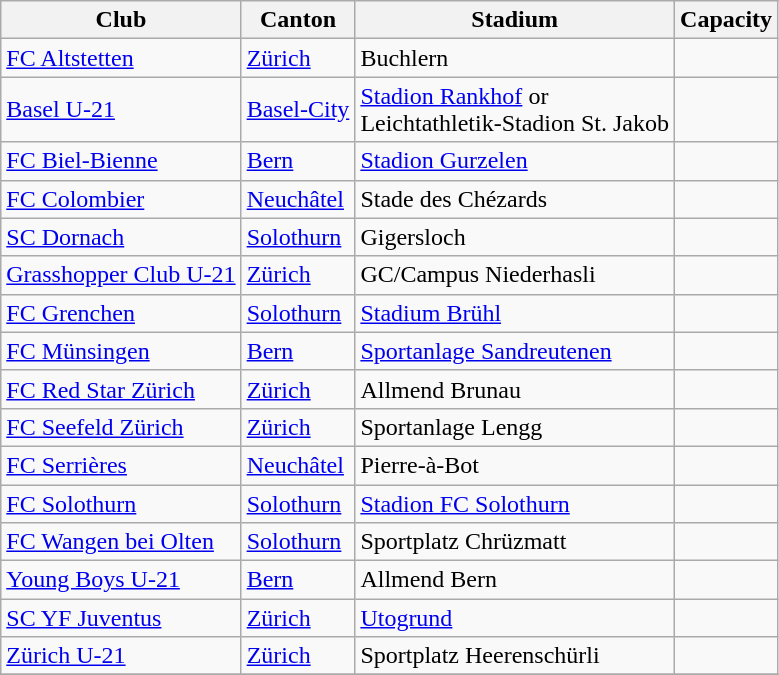<table class="wikitable">
<tr>
<th>Club</th>
<th>Canton</th>
<th>Stadium</th>
<th>Capacity</th>
</tr>
<tr>
<td><a href='#'>FC Altstetten</a></td>
<td><a href='#'>Zürich</a></td>
<td>Buchlern</td>
<td></td>
</tr>
<tr>
<td><a href='#'>Basel U-21</a></td>
<td><a href='#'>Basel-City</a></td>
<td><a href='#'>Stadion Rankhof</a> or<br>Leichtathletik-Stadion St. Jakob</td>
<td><br></td>
</tr>
<tr>
<td><a href='#'>FC Biel-Bienne</a></td>
<td><a href='#'>Bern</a></td>
<td><a href='#'>Stadion Gurzelen</a></td>
<td></td>
</tr>
<tr>
<td><a href='#'>FC Colombier</a></td>
<td><a href='#'>Neuchâtel</a></td>
<td>Stade des Chézards</td>
<td></td>
</tr>
<tr>
<td><a href='#'>SC Dornach</a></td>
<td><a href='#'>Solothurn</a></td>
<td>Gigersloch</td>
<td></td>
</tr>
<tr>
<td><a href='#'>Grasshopper Club U-21</a></td>
<td><a href='#'>Zürich</a></td>
<td>GC/Campus Niederhasli</td>
<td></td>
</tr>
<tr>
<td><a href='#'>FC Grenchen</a></td>
<td><a href='#'>Solothurn</a></td>
<td><a href='#'>Stadium Brühl</a></td>
<td></td>
</tr>
<tr>
<td><a href='#'>FC Münsingen</a></td>
<td><a href='#'>Bern</a></td>
<td><a href='#'>Sportanlage Sandreutenen</a></td>
<td></td>
</tr>
<tr>
<td><a href='#'>FC Red Star Zürich</a></td>
<td><a href='#'>Zürich</a></td>
<td>Allmend Brunau</td>
<td></td>
</tr>
<tr>
<td><a href='#'>FC Seefeld Zürich</a></td>
<td><a href='#'>Zürich</a></td>
<td>Sportanlage Lengg</td>
<td></td>
</tr>
<tr>
<td><a href='#'>FC Serrières</a></td>
<td><a href='#'>Neuchâtel</a></td>
<td>Pierre-à-Bot</td>
<td></td>
</tr>
<tr>
<td><a href='#'>FC Solothurn</a></td>
<td><a href='#'>Solothurn</a></td>
<td><a href='#'>Stadion FC Solothurn</a></td>
<td></td>
</tr>
<tr>
<td><a href='#'>FC Wangen bei Olten</a></td>
<td><a href='#'>Solothurn</a></td>
<td>Sportplatz Chrüzmatt</td>
<td></td>
</tr>
<tr>
<td><a href='#'>Young Boys U-21</a></td>
<td><a href='#'>Bern</a></td>
<td>Allmend Bern</td>
<td></td>
</tr>
<tr>
<td><a href='#'>SC YF Juventus</a></td>
<td><a href='#'>Zürich</a></td>
<td><a href='#'>Utogrund</a></td>
<td></td>
</tr>
<tr>
<td><a href='#'>Zürich U-21</a></td>
<td><a href='#'>Zürich</a></td>
<td>Sportplatz Heerenschürli</td>
<td></td>
</tr>
<tr>
</tr>
</table>
